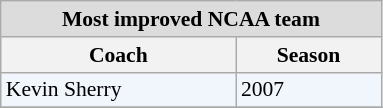<table class="wikitable" style="font-size:90%">
<tr>
<td colspan=7 bgcolor=#DCDCDC align="center"><strong>Most improved NCAA team</strong></td>
</tr>
<tr>
<th scope="col" width="150">Coach</th>
<th scope="col" width="90">Season</th>
</tr>
<tr>
<td style="background: #f1f5fc">Kevin Sherry</td>
<td style="background: #f1f5fc">2007 </td>
</tr>
<tr>
</tr>
</table>
